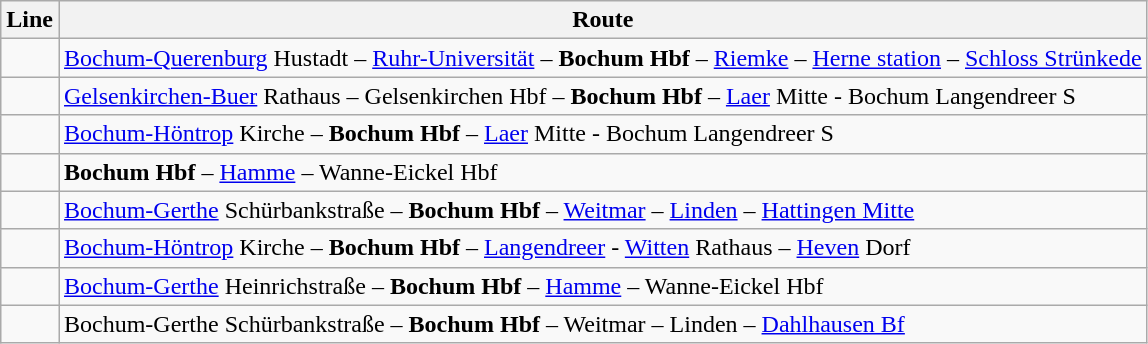<table class="wikitable">
<tr class="hintergrundfarbe5">
<th>Line</th>
<th>Route</th>
</tr>
<tr>
<td></td>
<td><a href='#'>Bochum-Querenburg</a> Hustadt – <a href='#'>Ruhr-Universität</a> – <strong>Bochum Hbf</strong> – <a href='#'>Riemke</a> – <a href='#'>Herne station</a> – <a href='#'>Schloss Strünkede</a></td>
</tr>
<tr>
<td></td>
<td><a href='#'>Gelsenkirchen-Buer</a> Rathaus – Gelsenkirchen Hbf – <strong>Bochum Hbf</strong> – <a href='#'>Laer</a> Mitte - Bochum Langendreer S</td>
</tr>
<tr>
<td></td>
<td><a href='#'>Bochum-Höntrop</a> Kirche – <strong>Bochum Hbf</strong> –  <a href='#'>Laer</a> Mitte - Bochum Langendreer S</td>
</tr>
<tr>
<td></td>
<td><strong>Bochum Hbf</strong> – <a href='#'>Hamme</a> – Wanne-Eickel Hbf</td>
</tr>
<tr>
<td></td>
<td><a href='#'>Bochum-Gerthe</a> Schürbankstraße – <strong>Bochum Hbf</strong> – <a href='#'>Weitmar</a> – <a href='#'>Linden</a> – <a href='#'>Hattingen Mitte</a></td>
</tr>
<tr>
<td></td>
<td><a href='#'>Bochum-Höntrop</a> Kirche – <strong>Bochum Hbf</strong> – <a href='#'>Langendreer</a> - <a href='#'>Witten</a> Rathaus – <a href='#'>Heven</a> Dorf</td>
</tr>
<tr>
<td></td>
<td><a href='#'>Bochum-Gerthe</a> Heinrichstraße – <strong>Bochum Hbf</strong> – <a href='#'>Hamme</a> – Wanne-Eickel Hbf</td>
</tr>
<tr>
<td></td>
<td>Bochum-Gerthe Schürbankstraße – <strong>Bochum Hbf</strong> – Weitmar – Linden – <a href='#'>Dahlhausen Bf</a></td>
</tr>
</table>
